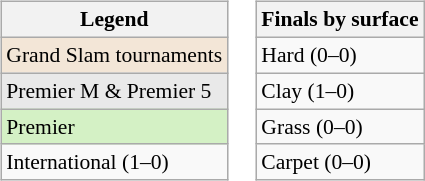<table>
<tr valign=top>
<td><br><table class="wikitable" style="font-size:90%">
<tr>
<th>Legend</th>
</tr>
<tr style="background:#f3e6d7;">
<td>Grand Slam tournaments</td>
</tr>
<tr style="background:#e9e9e9;">
<td>Premier M & Premier 5</td>
</tr>
<tr style="background:#d4f1c5;">
<td>Premier</td>
</tr>
<tr>
<td>International (1–0)</td>
</tr>
</table>
</td>
<td><br><table class="wikitable" style="font-size:90%">
<tr>
<th>Finals by surface</th>
</tr>
<tr>
<td>Hard (0–0)</td>
</tr>
<tr>
<td>Clay (1–0)</td>
</tr>
<tr>
<td>Grass (0–0)</td>
</tr>
<tr>
<td>Carpet (0–0)</td>
</tr>
</table>
</td>
</tr>
</table>
